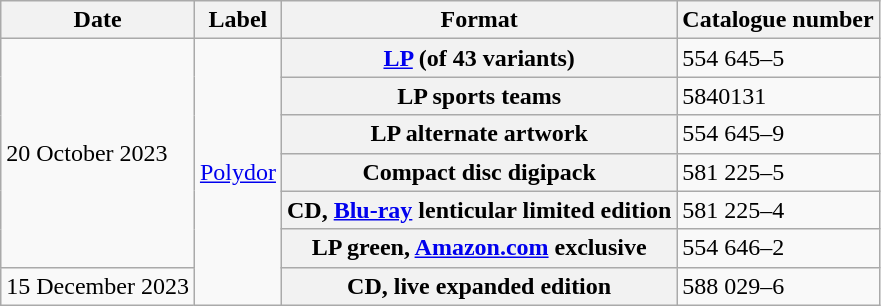<table class="wikitable plainrowheaders">
<tr>
<th scope="col">Date</th>
<th scope="col">Label</th>
<th scope="col">Format</th>
<th scope="col">Catalogue number</th>
</tr>
<tr>
<td rowspan="6">20 October 2023</td>
<td rowspan="7"><a href='#'>Polydor</a></td>
<th scope="row"><a href='#'>LP</a> (of 43 variants)</th>
<td>554 645–5</td>
</tr>
<tr>
<th scope="row">LP sports teams</th>
<td>5840131</td>
</tr>
<tr>
<th scope="row">LP alternate artwork</th>
<td>554 645–9</td>
</tr>
<tr>
<th scope="row">Compact disc digipack</th>
<td>581 225–5</td>
</tr>
<tr>
<th scope="row">CD, <a href='#'>Blu-ray</a> lenticular limited edition</th>
<td>581 225–4</td>
</tr>
<tr>
<th scope="row">LP green, <a href='#'>Amazon.com</a> exclusive</th>
<td>554 646–2</td>
</tr>
<tr>
<td>15 December 2023</td>
<th scope="row">CD, live expanded edition</th>
<td>588 029–6</td>
</tr>
</table>
